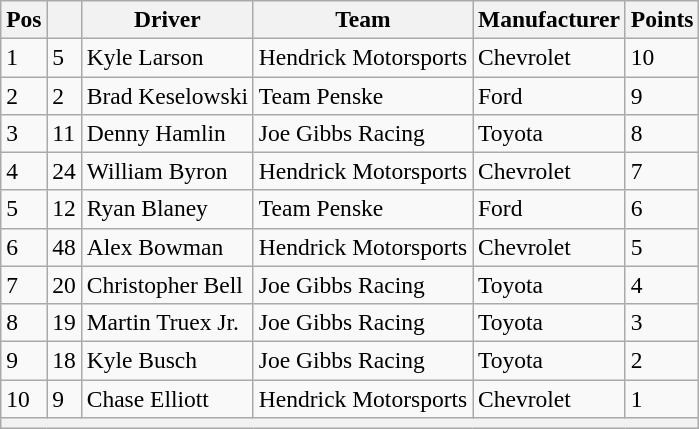<table class="wikitable" style="font-size:98%">
<tr>
<th>Pos</th>
<th></th>
<th>Driver</th>
<th>Team</th>
<th>Manufacturer</th>
<th>Points</th>
</tr>
<tr>
<td>1</td>
<td>5</td>
<td>Kyle Larson</td>
<td>Hendrick Motorsports</td>
<td>Chevrolet</td>
<td>10</td>
</tr>
<tr>
<td>2</td>
<td>2</td>
<td>Brad Keselowski</td>
<td>Team Penske</td>
<td>Ford</td>
<td>9</td>
</tr>
<tr>
<td>3</td>
<td>11</td>
<td>Denny Hamlin</td>
<td>Joe Gibbs Racing</td>
<td>Toyota</td>
<td>8</td>
</tr>
<tr>
<td>4</td>
<td>24</td>
<td>William Byron</td>
<td>Hendrick Motorsports</td>
<td>Chevrolet</td>
<td>7</td>
</tr>
<tr>
<td>5</td>
<td>12</td>
<td>Ryan Blaney</td>
<td>Team Penske</td>
<td>Ford</td>
<td>6</td>
</tr>
<tr>
<td>6</td>
<td>48</td>
<td>Alex Bowman</td>
<td>Hendrick Motorsports</td>
<td>Chevrolet</td>
<td>5</td>
</tr>
<tr>
<td>7</td>
<td>20</td>
<td>Christopher Bell</td>
<td>Joe Gibbs Racing</td>
<td>Toyota</td>
<td>4</td>
</tr>
<tr>
<td>8</td>
<td>19</td>
<td>Martin Truex Jr.</td>
<td>Joe Gibbs Racing</td>
<td>Toyota</td>
<td>3</td>
</tr>
<tr>
<td>9</td>
<td>18</td>
<td>Kyle Busch</td>
<td>Joe Gibbs Racing</td>
<td>Toyota</td>
<td>2</td>
</tr>
<tr>
<td>10</td>
<td>9</td>
<td>Chase Elliott</td>
<td>Hendrick Motorsports</td>
<td>Chevrolet</td>
<td>1</td>
</tr>
<tr>
<th colspan="6"></th>
</tr>
</table>
